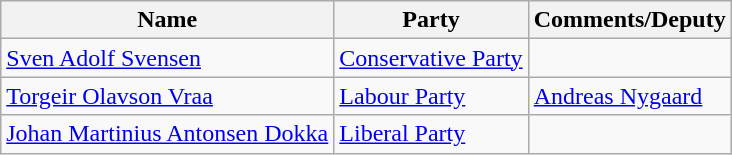<table class="wikitable">
<tr>
<th>Name</th>
<th>Party</th>
<th>Comments/Deputy</th>
</tr>
<tr>
<td><a href='#'>Sven Adolf Svensen</a></td>
<td><a href='#'>Conservative Party</a></td>
<td></td>
</tr>
<tr>
<td><a href='#'>Torgeir Olavson Vraa</a></td>
<td><a href='#'>Labour Party</a></td>
<td><a href='#'>Andreas Nygaard</a></td>
</tr>
<tr>
<td><a href='#'>Johan Martinius Antonsen Dokka</a></td>
<td><a href='#'>Liberal Party</a></td>
<td></td>
</tr>
</table>
